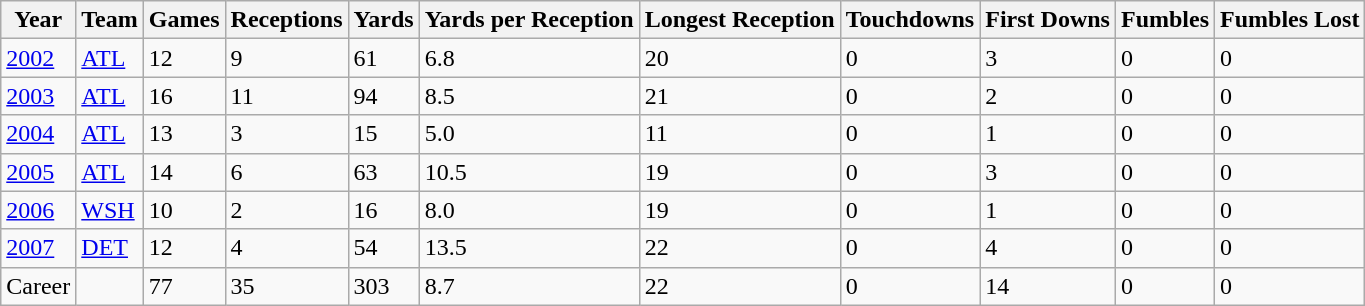<table class="wikitable">
<tr>
<th>Year</th>
<th>Team</th>
<th>Games</th>
<th>Receptions</th>
<th>Yards</th>
<th>Yards per Reception</th>
<th>Longest Reception</th>
<th>Touchdowns</th>
<th>First Downs</th>
<th>Fumbles</th>
<th>Fumbles Lost</th>
</tr>
<tr>
<td><a href='#'>2002</a></td>
<td><a href='#'>ATL</a></td>
<td>12</td>
<td>9</td>
<td>61</td>
<td>6.8</td>
<td>20</td>
<td>0</td>
<td>3</td>
<td>0</td>
<td>0</td>
</tr>
<tr>
<td><a href='#'>2003</a></td>
<td><a href='#'>ATL</a></td>
<td>16</td>
<td>11</td>
<td>94</td>
<td>8.5</td>
<td>21</td>
<td>0</td>
<td>2</td>
<td>0</td>
<td>0</td>
</tr>
<tr>
<td><a href='#'>2004</a></td>
<td><a href='#'>ATL</a></td>
<td>13</td>
<td>3</td>
<td>15</td>
<td>5.0</td>
<td>11</td>
<td>0</td>
<td>1</td>
<td>0</td>
<td>0</td>
</tr>
<tr>
<td><a href='#'>2005</a></td>
<td><a href='#'>ATL</a></td>
<td>14</td>
<td>6</td>
<td>63</td>
<td>10.5</td>
<td>19</td>
<td>0</td>
<td>3</td>
<td>0</td>
<td>0</td>
</tr>
<tr>
<td><a href='#'>2006</a></td>
<td><a href='#'>WSH</a></td>
<td>10</td>
<td>2</td>
<td>16</td>
<td>8.0</td>
<td>19</td>
<td>0</td>
<td>1</td>
<td>0</td>
<td>0</td>
</tr>
<tr>
<td><a href='#'>2007</a></td>
<td><a href='#'>DET</a></td>
<td>12</td>
<td>4</td>
<td>54</td>
<td>13.5</td>
<td>22</td>
<td>0</td>
<td>4</td>
<td>0</td>
<td>0</td>
</tr>
<tr>
<td>Career</td>
<td></td>
<td>77</td>
<td>35</td>
<td>303</td>
<td>8.7</td>
<td>22</td>
<td>0</td>
<td>14</td>
<td>0</td>
<td>0</td>
</tr>
</table>
